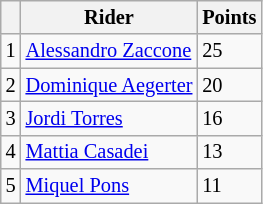<table class="wikitable" style="font-size: 85%;">
<tr>
<th></th>
<th>Rider</th>
<th>Points</th>
</tr>
<tr>
<td align=center>1</td>
<td> <a href='#'>Alessandro Zaccone</a></td>
<td align=left>25</td>
</tr>
<tr>
<td align=center>2</td>
<td> <a href='#'>Dominique Aegerter</a></td>
<td align=left>20</td>
</tr>
<tr>
<td align=center>3</td>
<td> <a href='#'>Jordi Torres</a></td>
<td align=left>16</td>
</tr>
<tr>
<td align=center>4</td>
<td> <a href='#'>Mattia Casadei</a></td>
<td align=left>13</td>
</tr>
<tr>
<td align=center>5</td>
<td> <a href='#'>Miquel Pons</a></td>
<td align=left>11</td>
</tr>
</table>
